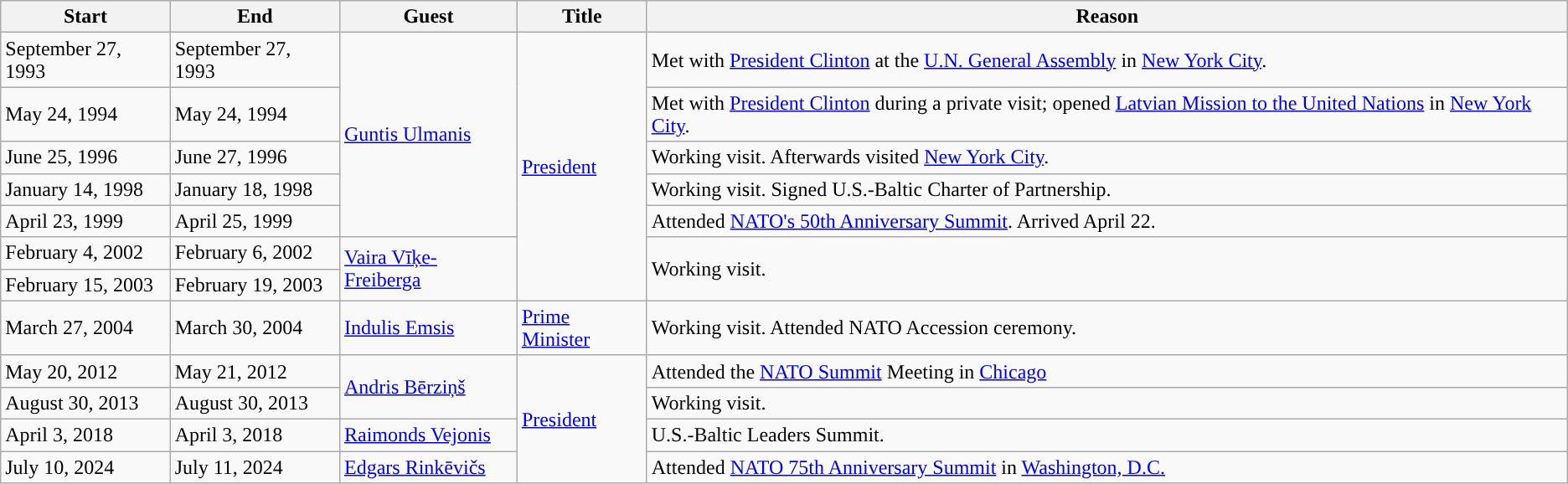<table class="wikitable sortable">
<tr>
<th>Start</th>
<th>End</th>
<th>Guest</th>
<th>Title</th>
<th>Reason</th>
</tr>
<tr>
<td>September 27, 1993</td>
<td>September 27, 1993</td>
<td rowspan=5><a href='#'>Guntis Ulmanis</a></td>
<td rowspan=7><a href='#'>President</a></td>
<td>Met with <a href='#'>President Clinton</a> at the <a href='#'>U.N. General Assembly</a> in <a href='#'>New York City</a>.</td>
</tr>
<tr>
<td>May 24, 1994</td>
<td>May 24, 1994</td>
<td>Met with <a href='#'>President Clinton</a> during a private visit; opened <a href='#'>Latvian Mission to the United Nations</a> in <a href='#'>New York City</a>.</td>
</tr>
<tr>
<td>June 25, 1996</td>
<td>June 27, 1996</td>
<td>Working visit. Afterwards visited <a href='#'>New York City</a>.</td>
</tr>
<tr>
<td>January 14, 1998</td>
<td>January 18, 1998</td>
<td>Working visit. Signed U.S.-Baltic Charter of Partnership.</td>
</tr>
<tr>
<td>April 23, 1999</td>
<td>April 25, 1999</td>
<td>Attended <a href='#'>NATO's 50th Anniversary Summit</a>. Arrived April 22.</td>
</tr>
<tr>
<td>February 4, 2002</td>
<td>February 6, 2002</td>
<td rowspan=2><a href='#'>Vaira Vīķe-Freiberga</a></td>
<td rowspan=2>Working visit.</td>
</tr>
<tr>
<td>February 15, 2003</td>
<td>February 19, 2003</td>
</tr>
<tr>
<td>March 27, 2004</td>
<td>March 30, 2004</td>
<td><a href='#'>Indulis Emsis</a></td>
<td><a href='#'>Prime Minister</a></td>
<td>Working visit. Attended NATO Accession ceremony.</td>
</tr>
<tr>
<td>May 20, 2012</td>
<td>May 21, 2012</td>
<td rowspan=2><a href='#'>Andris Bērziņš</a></td>
<td rowspan=4><a href='#'>President</a></td>
<td>Attended the <a href='#'>NATO Summit</a> Meeting in <a href='#'>Chicago</a></td>
</tr>
<tr>
<td>August 30, 2013</td>
<td>August 30, 2013</td>
<td>Working visit.</td>
</tr>
<tr>
<td>April 3, 2018</td>
<td>April 3, 2018</td>
<td><a href='#'>Raimonds Vejonis</a></td>
<td>U.S.-Baltic Leaders Summit.</td>
</tr>
<tr>
<td>July 10, 2024</td>
<td>July 11, 2024</td>
<td><a href='#'>Edgars Rinkēvičs</a></td>
<td>Attended <a href='#'>NATO 75th Anniversary Summit</a> in <a href='#'>Washington, D.C.</a></td>
</tr>
</table>
